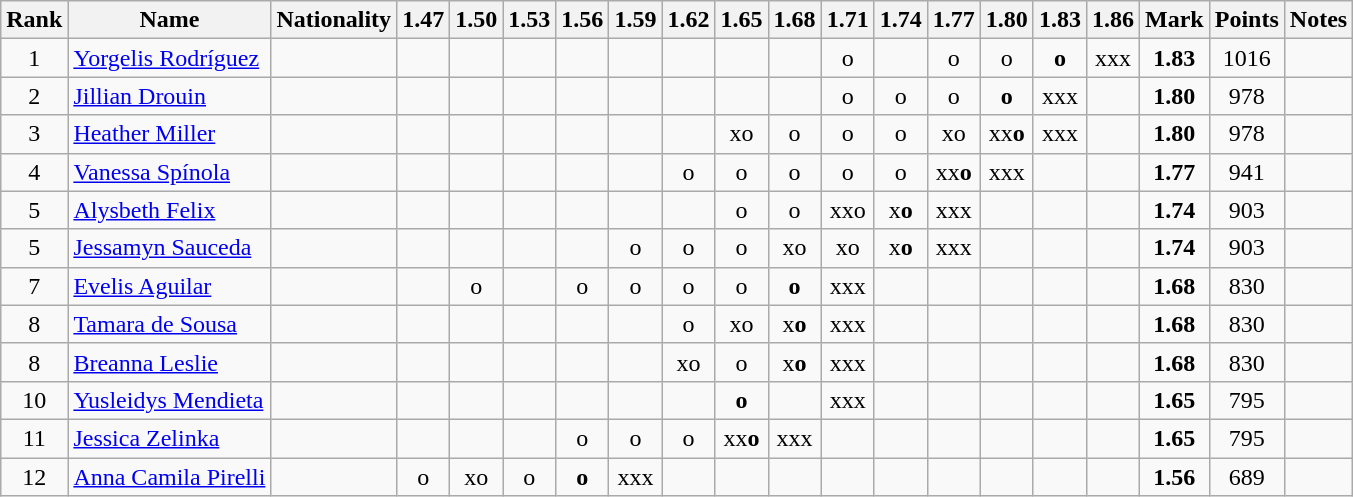<table class="wikitable sortable" style="text-align:center">
<tr>
<th>Rank</th>
<th>Name</th>
<th>Nationality</th>
<th>1.47</th>
<th>1.50</th>
<th>1.53</th>
<th>1.56</th>
<th>1.59</th>
<th>1.62</th>
<th>1.65</th>
<th>1.68</th>
<th>1.71</th>
<th>1.74</th>
<th>1.77</th>
<th>1.80</th>
<th>1.83</th>
<th>1.86</th>
<th>Mark</th>
<th>Points</th>
<th>Notes</th>
</tr>
<tr>
<td>1</td>
<td align=left><a href='#'>Yorgelis Rodríguez</a></td>
<td align=left></td>
<td></td>
<td></td>
<td></td>
<td></td>
<td></td>
<td></td>
<td></td>
<td></td>
<td>o</td>
<td></td>
<td>o</td>
<td>o</td>
<td><strong>o</strong></td>
<td>xxx</td>
<td><strong>1.83</strong></td>
<td>1016</td>
<td></td>
</tr>
<tr>
<td>2</td>
<td align=left><a href='#'>Jillian Drouin</a></td>
<td align=left></td>
<td></td>
<td></td>
<td></td>
<td></td>
<td></td>
<td></td>
<td></td>
<td></td>
<td>o</td>
<td>o</td>
<td>o</td>
<td><strong>o</strong></td>
<td>xxx</td>
<td></td>
<td><strong>1.80</strong></td>
<td>978</td>
<td></td>
</tr>
<tr>
<td>3</td>
<td align=left><a href='#'>Heather Miller</a></td>
<td align=left></td>
<td></td>
<td></td>
<td></td>
<td></td>
<td></td>
<td></td>
<td>xo</td>
<td>o</td>
<td>o</td>
<td>o</td>
<td>xo</td>
<td>xx<strong>o</strong></td>
<td>xxx</td>
<td></td>
<td><strong>1.80</strong></td>
<td>978</td>
<td></td>
</tr>
<tr>
<td>4</td>
<td align=left><a href='#'>Vanessa Spínola</a></td>
<td align=left></td>
<td></td>
<td></td>
<td></td>
<td></td>
<td></td>
<td>o</td>
<td>o</td>
<td>o</td>
<td>o</td>
<td>o</td>
<td>xx<strong>o</strong></td>
<td>xxx</td>
<td></td>
<td></td>
<td><strong>1.77</strong></td>
<td>941</td>
<td></td>
</tr>
<tr>
<td>5</td>
<td align=left><a href='#'>Alysbeth Felix</a></td>
<td align=left></td>
<td></td>
<td></td>
<td></td>
<td></td>
<td></td>
<td></td>
<td>o</td>
<td>o</td>
<td>xxo</td>
<td>x<strong>o</strong></td>
<td>xxx</td>
<td></td>
<td></td>
<td></td>
<td><strong>1.74</strong></td>
<td>903</td>
<td></td>
</tr>
<tr>
<td>5</td>
<td align=left><a href='#'>Jessamyn Sauceda</a></td>
<td align=left></td>
<td></td>
<td></td>
<td></td>
<td></td>
<td>o</td>
<td>o</td>
<td>o</td>
<td>xo</td>
<td>xo</td>
<td>x<strong>o</strong></td>
<td>xxx</td>
<td></td>
<td></td>
<td></td>
<td><strong>1.74</strong></td>
<td>903</td>
<td></td>
</tr>
<tr>
<td>7</td>
<td align=left><a href='#'>Evelis Aguilar</a></td>
<td align=left></td>
<td></td>
<td>o</td>
<td></td>
<td>o</td>
<td>o</td>
<td>o</td>
<td>o</td>
<td><strong>o</strong></td>
<td>xxx</td>
<td></td>
<td></td>
<td></td>
<td></td>
<td></td>
<td><strong>1.68</strong></td>
<td>830</td>
<td></td>
</tr>
<tr>
<td>8</td>
<td align=left><a href='#'>Tamara de Sousa</a></td>
<td align=left></td>
<td></td>
<td></td>
<td></td>
<td></td>
<td></td>
<td>o</td>
<td>xo</td>
<td>x<strong>o</strong></td>
<td>xxx</td>
<td></td>
<td></td>
<td></td>
<td></td>
<td></td>
<td><strong>1.68</strong></td>
<td>830</td>
<td></td>
</tr>
<tr>
<td>8</td>
<td align=left><a href='#'>Breanna Leslie</a></td>
<td align=left></td>
<td></td>
<td></td>
<td></td>
<td></td>
<td></td>
<td>xo</td>
<td>o</td>
<td>x<strong>o</strong></td>
<td>xxx</td>
<td></td>
<td></td>
<td></td>
<td></td>
<td></td>
<td><strong>1.68</strong></td>
<td>830</td>
<td></td>
</tr>
<tr>
<td>10</td>
<td align=left><a href='#'>Yusleidys Mendieta</a></td>
<td align=left></td>
<td></td>
<td></td>
<td></td>
<td></td>
<td></td>
<td></td>
<td><strong>o</strong></td>
<td></td>
<td>xxx</td>
<td></td>
<td></td>
<td></td>
<td></td>
<td></td>
<td><strong>1.65</strong></td>
<td>795</td>
<td></td>
</tr>
<tr>
<td>11</td>
<td align=left><a href='#'>Jessica Zelinka</a></td>
<td align=left></td>
<td></td>
<td></td>
<td></td>
<td>o</td>
<td>o</td>
<td>o</td>
<td>xx<strong>o</strong></td>
<td>xxx</td>
<td></td>
<td></td>
<td></td>
<td></td>
<td></td>
<td></td>
<td><strong>1.65</strong></td>
<td>795</td>
<td></td>
</tr>
<tr>
<td>12</td>
<td align=left><a href='#'>Anna Camila Pirelli</a></td>
<td align=left></td>
<td>o</td>
<td>xo</td>
<td>o</td>
<td><strong>o</strong></td>
<td>xxx</td>
<td></td>
<td></td>
<td></td>
<td></td>
<td></td>
<td></td>
<td></td>
<td></td>
<td></td>
<td><strong>1.56</strong></td>
<td>689</td>
<td></td>
</tr>
</table>
